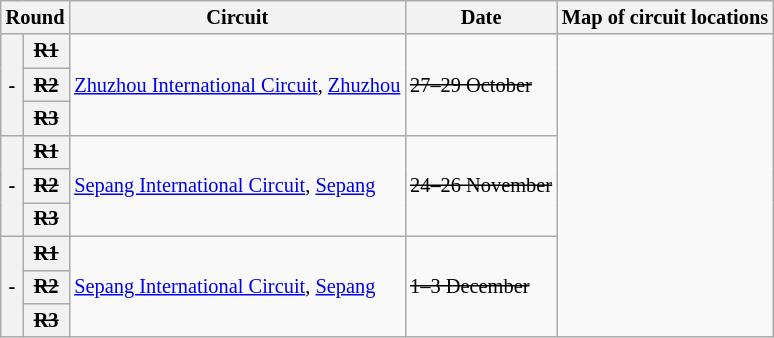<table class="wikitable" style="font-size:85%">
<tr>
<th colspan="2">Round</th>
<th>Circuit</th>
<th>Date</th>
<th>Map of circuit locations</th>
</tr>
<tr>
<th rowspan="3">-</th>
<th><s>R1</s></th>
<td rowspan="3" nowrap> <a href='#'>Zhuzhou International Circuit</a>, <a href='#'>Zhuzhou</a></td>
<td rowspan="3" nowrap><s>27–29 October</s></td>
<td rowspan="9" nowrap></td>
</tr>
<tr>
<th><s>R2</s></th>
</tr>
<tr>
<th><s>R3</s></th>
</tr>
<tr>
<th rowspan="3">-</th>
<th><s>R1</s></th>
<td rowspan="3" nowrap> <a href='#'>Sepang International Circuit</a>, <a href='#'>Sepang</a></td>
<td rowspan="3" nowrap><s>24–26 November</s></td>
</tr>
<tr>
<th><s>R2</s></th>
</tr>
<tr>
<th><s>R3</s></th>
</tr>
<tr>
<th rowspan="3">-</th>
<th><s>R1</s></th>
<td rowspan="3" nowrap> <a href='#'>Sepang International Circuit</a>, <a href='#'>Sepang</a></td>
<td rowspan="3" nowrap><s>1–3 December</s></td>
</tr>
<tr>
<th><s>R2</s></th>
</tr>
<tr>
<th><s>R3</s></th>
</tr>
</table>
